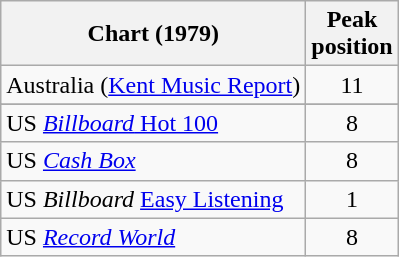<table class="wikitable sortable">
<tr>
<th>Chart (1979)</th>
<th>Peak<br>position</th>
</tr>
<tr>
<td>Australia (<a href='#'>Kent Music Report</a>)</td>
<td align="center">11</td>
</tr>
<tr>
</tr>
<tr>
</tr>
<tr>
</tr>
<tr>
<td>US <a href='#'><em>Billboard</em> Hot 100</a></td>
<td align="center">8</td>
</tr>
<tr>
<td>US <em><a href='#'>Cash Box</a></em></td>
<td align="center">8</td>
</tr>
<tr>
<td>US <em>Billboard</em> <a href='#'>Easy Listening</a></td>
<td align="center">1</td>
</tr>
<tr>
<td>US <em><a href='#'>Record World</a></em></td>
<td align="center">8</td>
</tr>
</table>
